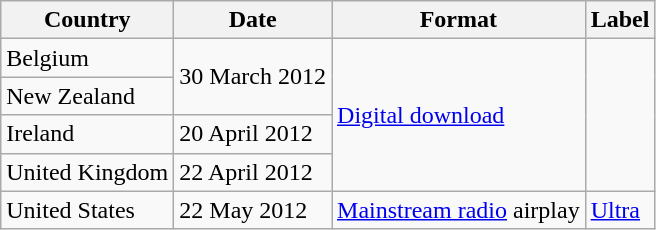<table class="wikitable">
<tr>
<th scope="col">Country</th>
<th scope="col">Date</th>
<th scope="col">Format</th>
<th scope="col">Label</th>
</tr>
<tr>
<td>Belgium</td>
<td rowspan="2">30 March 2012</td>
<td rowspan="4"><a href='#'>Digital download</a></td>
<td rowspan="4"></td>
</tr>
<tr>
<td>New Zealand</td>
</tr>
<tr>
<td>Ireland</td>
<td>20 April 2012</td>
</tr>
<tr>
<td>United Kingdom</td>
<td>22 April 2012</td>
</tr>
<tr>
<td>United States</td>
<td>22 May 2012</td>
<td><a href='#'>Mainstream radio</a> airplay</td>
<td><a href='#'>Ultra</a></td>
</tr>
</table>
